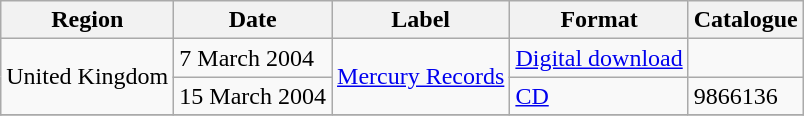<table class="wikitable">
<tr>
<th>Region</th>
<th>Date</th>
<th>Label</th>
<th>Format</th>
<th>Catalogue</th>
</tr>
<tr>
<td rowspan="2">United Kingdom</td>
<td>7 March 2004</td>
<td rowspan="2"><a href='#'>Mercury Records</a></td>
<td><a href='#'>Digital download</a></td>
<td></td>
</tr>
<tr>
<td>15 March 2004</td>
<td><a href='#'>CD</a></td>
<td>9866136</td>
</tr>
<tr>
</tr>
</table>
